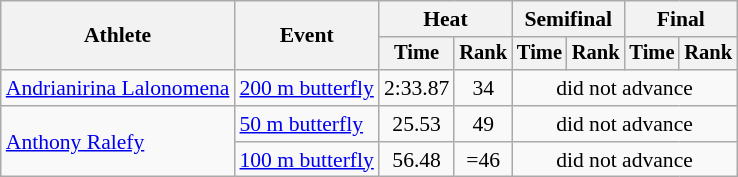<table class=wikitable style="font-size:90%">
<tr>
<th rowspan="2">Athlete</th>
<th rowspan="2">Event</th>
<th colspan="2">Heat</th>
<th colspan="2">Semifinal</th>
<th colspan="2">Final</th>
</tr>
<tr style="font-size:95%">
<th>Time</th>
<th>Rank</th>
<th>Time</th>
<th>Rank</th>
<th>Time</th>
<th>Rank</th>
</tr>
<tr align=center>
<td align=left><a href='#'>Andrianirina Lalonomena</a></td>
<td align=left><a href='#'>200 m butterfly</a></td>
<td>2:33.87</td>
<td>34</td>
<td colspan=4>did not advance</td>
</tr>
<tr align=center>
<td align=left rowspan=2><a href='#'>Anthony Ralefy</a></td>
<td align=left><a href='#'>50 m butterfly</a></td>
<td>25.53</td>
<td>49</td>
<td colspan=4>did not advance</td>
</tr>
<tr align=center>
<td align=left><a href='#'>100 m butterfly</a></td>
<td>56.48</td>
<td>=46</td>
<td colspan=4>did not advance</td>
</tr>
</table>
